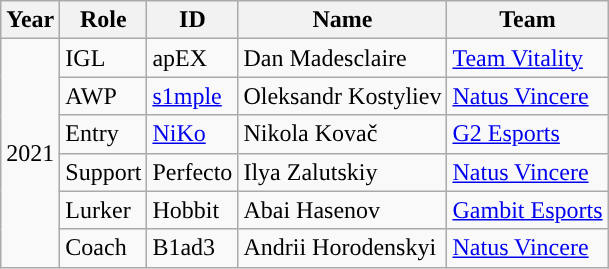<table class="wikitable">
<tr>
<th>Year</th>
<th>Role</th>
<th>ID</th>
<th>Name</th>
<th>Team</th>
</tr>
<tr>
<td rowspan="6">2021</td>
<td>IGL</td>
<td>apEX</td>
<td>Dan Madesclaire</td>
<td><a href='#'>Team Vitality</a></td>
</tr>
<tr>
<td>AWP</td>
<td><a href='#'>s1mple</a></td>
<td>Oleksandr Kostyliev</td>
<td><a href='#'>Natus Vincere</a></td>
</tr>
<tr>
<td>Entry</td>
<td><a href='#'>NiKo</a></td>
<td>Nikola Kovač</td>
<td><a href='#'>G2 Esports</a></td>
</tr>
<tr>
<td>Support</td>
<td>Perfecto</td>
<td>Ilya Zalutskiy</td>
<td><a href='#'>Natus Vincere</a></td>
</tr>
<tr>
<td>Lurker</td>
<td>Hobbit</td>
<td>Abai Hasenov</td>
<td><a href='#'>Gambit Esports</a></td>
</tr>
<tr>
<td>Coach</td>
<td>B1ad3</td>
<td>Andrii Horodenskyi</td>
<td><a href='#'>Natus Vincere</a></td>
</tr>
</table>
